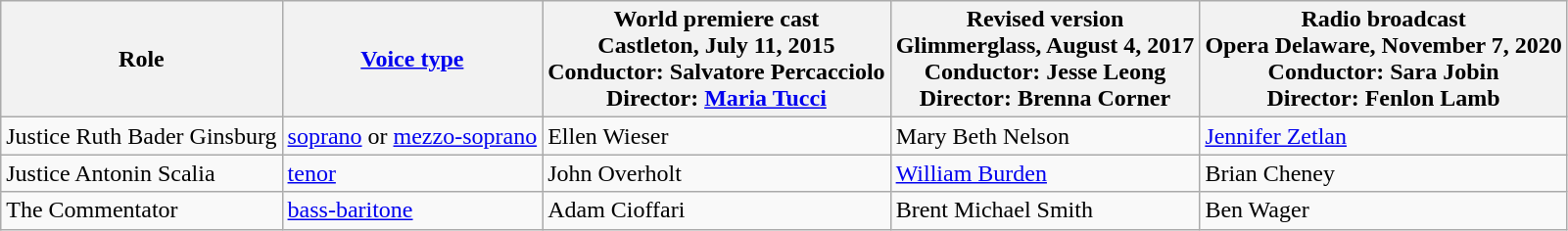<table class="wikitable">
<tr>
<th>Role</th>
<th><a href='#'>Voice type</a></th>
<th>World premiere cast<br>Castleton, July 11, 2015<br>Conductor: Salvatore Percacciolo<br>Director: <a href='#'>Maria Tucci</a></th>
<th>Revised version<br>Glimmerglass, August 4, 2017<br>Conductor: Jesse Leong<br>Director: Brenna Corner</th>
<th>Radio broadcast<br>Opera Delaware, November 7, 2020<br>Conductor: Sara Jobin<br>Director: Fenlon Lamb</th>
</tr>
<tr>
<td>Justice Ruth Bader Ginsburg</td>
<td><a href='#'>soprano</a> or <a href='#'>mezzo-soprano</a></td>
<td>Ellen Wieser</td>
<td>Mary Beth Nelson</td>
<td><a href='#'>Jennifer Zetlan</a></td>
</tr>
<tr>
<td>Justice Antonin Scalia</td>
<td><a href='#'>tenor</a></td>
<td>John Overholt</td>
<td><a href='#'>William Burden</a></td>
<td>Brian Cheney</td>
</tr>
<tr>
<td>The Commentator</td>
<td><a href='#'>bass-baritone</a></td>
<td>Adam Cioffari</td>
<td>Brent Michael Smith</td>
<td>Ben Wager</td>
</tr>
</table>
